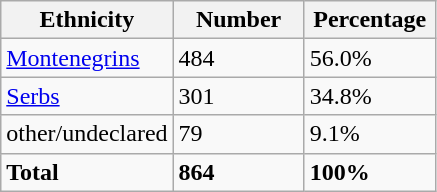<table class="wikitable">
<tr>
<th width="100px">Ethnicity</th>
<th width="80px">Number</th>
<th width="80px">Percentage</th>
</tr>
<tr>
<td><a href='#'>Montenegrins</a></td>
<td>484</td>
<td>56.0%</td>
</tr>
<tr>
<td><a href='#'>Serbs</a></td>
<td>301</td>
<td>34.8%</td>
</tr>
<tr>
<td>other/undeclared</td>
<td>79</td>
<td>9.1%</td>
</tr>
<tr>
<td><strong>Total</strong></td>
<td><strong>864</strong></td>
<td><strong>100%</strong></td>
</tr>
</table>
